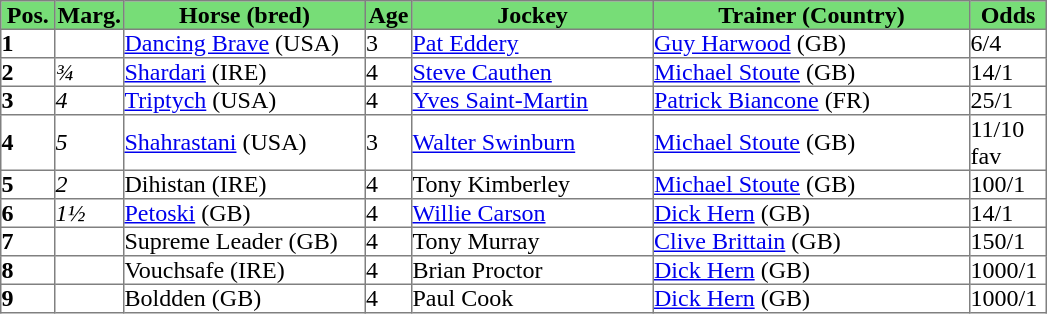<table class = "sortable" | border="1" cellpadding="0" style="border-collapse: collapse;">
<tr style="background:#7d7; text-align:center;">
<th style="width:35px;"><strong>Pos.</strong></th>
<th style="width:45px;"><strong>Marg.</strong></th>
<th style="width:160px;"><strong>Horse (bred)</strong></th>
<th style="width:30px;"><strong>Age</strong></th>
<th style="width:160px;"><strong>Jockey</strong></th>
<th style="width:210px;"><strong>Trainer (Country)</strong></th>
<th style="width:50px;"><strong>Odds</strong></th>
</tr>
<tr>
<td><strong>1</strong></td>
<td></td>
<td><a href='#'>Dancing Brave</a> (USA)</td>
<td>3</td>
<td><a href='#'>Pat Eddery</a></td>
<td><a href='#'>Guy Harwood</a> (GB)</td>
<td>6/4</td>
</tr>
<tr>
<td><strong>2</strong></td>
<td><em>¾</em></td>
<td><a href='#'>Shardari</a> (IRE)</td>
<td>4</td>
<td><a href='#'>Steve Cauthen</a></td>
<td><a href='#'>Michael Stoute</a> (GB)</td>
<td>14/1</td>
</tr>
<tr>
<td><strong>3</strong></td>
<td><em>4</em></td>
<td><a href='#'>Triptych</a> (USA)</td>
<td>4</td>
<td><a href='#'>Yves Saint-Martin</a></td>
<td><a href='#'>Patrick Biancone</a> (FR)</td>
<td>25/1</td>
</tr>
<tr>
<td><strong>4</strong></td>
<td><em>5</em></td>
<td><a href='#'>Shahrastani</a> (USA)</td>
<td>3</td>
<td><a href='#'>Walter Swinburn</a></td>
<td><a href='#'>Michael Stoute</a> (GB)</td>
<td>11/10 fav</td>
</tr>
<tr>
<td><strong>5</strong></td>
<td><em>2</em></td>
<td>Dihistan (IRE)</td>
<td>4</td>
<td>Tony Kimberley</td>
<td><a href='#'>Michael Stoute</a> (GB)</td>
<td>100/1</td>
</tr>
<tr>
<td><strong>6</strong></td>
<td><em>1½</em></td>
<td><a href='#'>Petoski</a> (GB)</td>
<td>4</td>
<td><a href='#'>Willie Carson</a></td>
<td><a href='#'>Dick Hern</a> (GB)</td>
<td>14/1</td>
</tr>
<tr>
<td><strong>7</strong></td>
<td></td>
<td>Supreme Leader (GB)</td>
<td>4</td>
<td>Tony Murray</td>
<td><a href='#'>Clive Brittain</a> (GB)</td>
<td>150/1</td>
</tr>
<tr>
<td><strong>8</strong></td>
<td></td>
<td>Vouchsafe (IRE)</td>
<td>4</td>
<td>Brian Proctor</td>
<td><a href='#'>Dick Hern</a> (GB)</td>
<td>1000/1</td>
</tr>
<tr>
<td><strong>9</strong></td>
<td></td>
<td>Boldden (GB)</td>
<td>4</td>
<td>Paul Cook</td>
<td><a href='#'>Dick Hern</a> (GB)</td>
<td>1000/1</td>
</tr>
</table>
